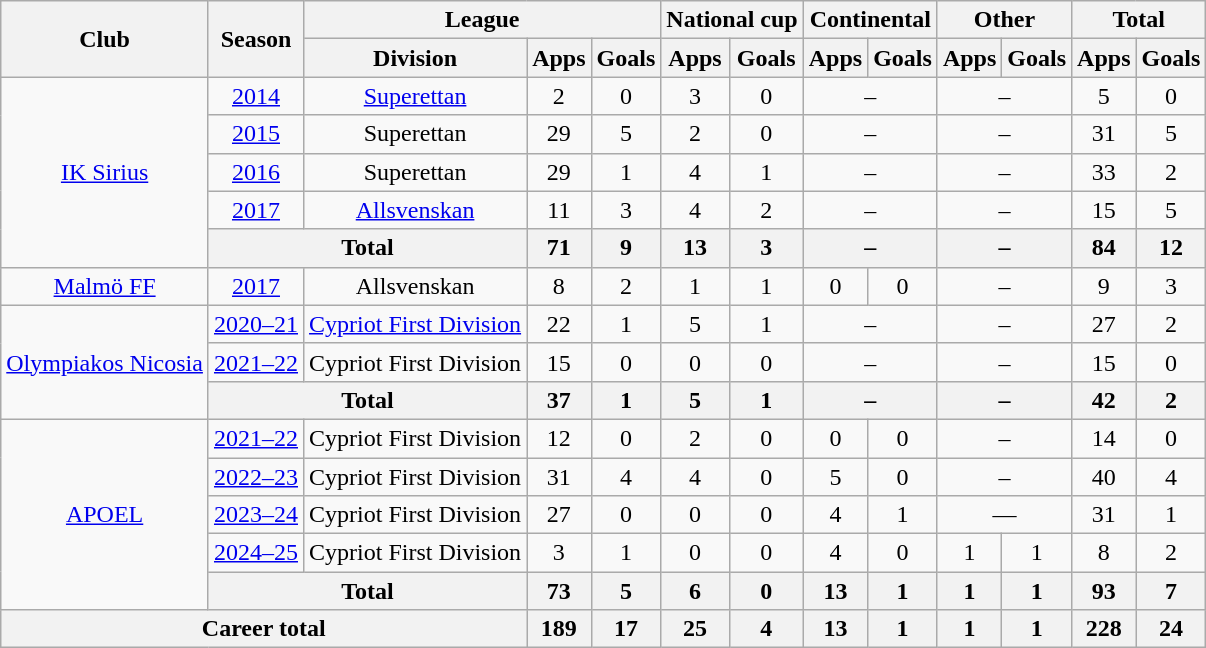<table class="wikitable" style="text-align:center">
<tr>
<th rowspan="2">Club</th>
<th rowspan="2">Season</th>
<th colspan="3">League</th>
<th colspan="2">National cup</th>
<th colspan="2">Continental</th>
<th colspan="2">Other</th>
<th colspan="2">Total</th>
</tr>
<tr>
<th>Division</th>
<th>Apps</th>
<th>Goals</th>
<th>Apps</th>
<th>Goals</th>
<th>Apps</th>
<th>Goals</th>
<th>Apps</th>
<th>Goals</th>
<th>Apps</th>
<th>Goals</th>
</tr>
<tr>
<td rowspan="5"><a href='#'>IK Sirius</a></td>
<td><a href='#'>2014</a></td>
<td><a href='#'>Superettan</a></td>
<td>2</td>
<td>0</td>
<td>3</td>
<td>0</td>
<td colspan="2">–</td>
<td colspan="2">–</td>
<td>5</td>
<td>0</td>
</tr>
<tr>
<td><a href='#'>2015</a></td>
<td>Superettan</td>
<td>29</td>
<td>5</td>
<td>2</td>
<td>0</td>
<td colspan="2">–</td>
<td colspan="2">–</td>
<td>31</td>
<td>5</td>
</tr>
<tr>
<td><a href='#'>2016</a></td>
<td>Superettan</td>
<td>29</td>
<td>1</td>
<td>4</td>
<td>1</td>
<td colspan="2">–</td>
<td colspan="2">–</td>
<td>33</td>
<td>2</td>
</tr>
<tr>
<td><a href='#'>2017</a></td>
<td><a href='#'>Allsvenskan</a></td>
<td>11</td>
<td>3</td>
<td>4</td>
<td>2</td>
<td colspan="2">–</td>
<td colspan="2">–</td>
<td>15</td>
<td>5</td>
</tr>
<tr>
<th colspan="2">Total</th>
<th>71</th>
<th>9</th>
<th>13</th>
<th>3</th>
<th colspan="2">–</th>
<th colspan="2">–</th>
<th>84</th>
<th>12</th>
</tr>
<tr>
<td><a href='#'>Malmö FF</a></td>
<td><a href='#'>2017</a></td>
<td>Allsvenskan</td>
<td>8</td>
<td>2</td>
<td>1</td>
<td>1</td>
<td>0</td>
<td>0</td>
<td colspan="2">–</td>
<td>9</td>
<td>3</td>
</tr>
<tr>
<td rowspan="3"><a href='#'>Olympiakos Nicosia</a></td>
<td><a href='#'>2020–21</a></td>
<td><a href='#'>Cypriot First Division</a></td>
<td>22</td>
<td>1</td>
<td>5</td>
<td>1</td>
<td colspan="2">–</td>
<td colspan="2">–</td>
<td>27</td>
<td>2</td>
</tr>
<tr>
<td><a href='#'>2021–22</a></td>
<td>Cypriot First Division</td>
<td>15</td>
<td>0</td>
<td>0</td>
<td>0</td>
<td colspan="2">–</td>
<td colspan="2">–</td>
<td>15</td>
<td>0</td>
</tr>
<tr>
<th colspan="2">Total</th>
<th>37</th>
<th>1</th>
<th>5</th>
<th>1</th>
<th colspan="2">–</th>
<th colspan="2">–</th>
<th>42</th>
<th>2</th>
</tr>
<tr>
<td rowspan="5"><a href='#'>APOEL</a></td>
<td><a href='#'>2021–22</a></td>
<td>Cypriot First Division</td>
<td>12</td>
<td>0</td>
<td>2</td>
<td>0</td>
<td>0</td>
<td>0</td>
<td colspan="2">–</td>
<td>14</td>
<td>0</td>
</tr>
<tr>
<td><a href='#'>2022–23</a></td>
<td>Cypriot First Division</td>
<td>31</td>
<td>4</td>
<td>4</td>
<td>0</td>
<td>5</td>
<td>0</td>
<td colspan="2">–</td>
<td>40</td>
<td>4</td>
</tr>
<tr>
<td><a href='#'>2023–24</a></td>
<td>Cypriot First Division</td>
<td>27</td>
<td>0</td>
<td>0</td>
<td>0</td>
<td>4</td>
<td>1</td>
<td colspan="2">—</td>
<td>31</td>
<td>1</td>
</tr>
<tr>
<td><a href='#'>2024–25</a></td>
<td>Cypriot First Division</td>
<td>3</td>
<td>1</td>
<td>0</td>
<td>0</td>
<td>4</td>
<td>0</td>
<td>1</td>
<td>1</td>
<td>8</td>
<td>2</td>
</tr>
<tr>
<th colspan="2">Total</th>
<th>73</th>
<th>5</th>
<th>6</th>
<th>0</th>
<th>13</th>
<th>1</th>
<th>1</th>
<th>1</th>
<th>93</th>
<th>7</th>
</tr>
<tr>
<th colspan="3">Career total</th>
<th>189</th>
<th>17</th>
<th>25</th>
<th>4</th>
<th>13</th>
<th>1</th>
<th>1</th>
<th>1</th>
<th>228</th>
<th>24</th>
</tr>
</table>
